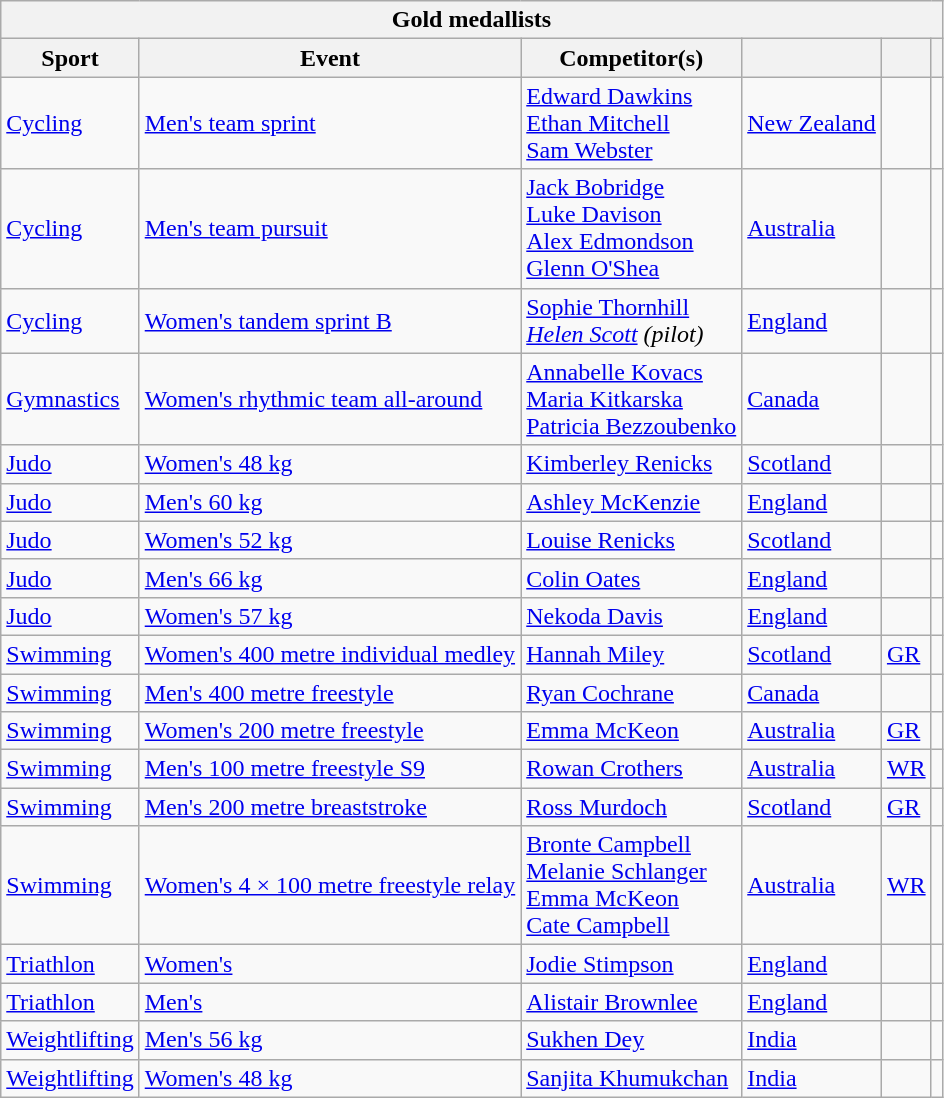<table class="wikitable">
<tr>
<th colspan="6">Gold medallists</th>
</tr>
<tr>
<th>Sport</th>
<th>Event</th>
<th>Competitor(s)</th>
<th></th>
<th></th>
<th></th>
</tr>
<tr>
<td><a href='#'>Cycling</a></td>
<td><a href='#'>Men's team sprint</a></td>
<td><a href='#'>Edward Dawkins</a><br><a href='#'>Ethan Mitchell</a><br><a href='#'>Sam Webster</a></td>
<td> <a href='#'>New Zealand</a></td>
<td></td>
<td></td>
</tr>
<tr>
<td><a href='#'>Cycling</a></td>
<td><a href='#'>Men's team pursuit</a></td>
<td><a href='#'>Jack Bobridge</a><br><a href='#'>Luke Davison</a><br><a href='#'>Alex Edmondson</a><br><a href='#'>Glenn O'Shea</a></td>
<td> <a href='#'>Australia</a></td>
<td></td>
<td></td>
</tr>
<tr>
<td><a href='#'>Cycling</a></td>
<td><a href='#'>Women's tandem sprint B</a></td>
<td><a href='#'>Sophie Thornhill</a><br><em><a href='#'>Helen Scott</a> (pilot)</em></td>
<td> <a href='#'>England</a></td>
<td></td>
<td></td>
</tr>
<tr>
<td><a href='#'>Gymnastics</a></td>
<td><a href='#'>Women's rhythmic team all-around</a></td>
<td><a href='#'>Annabelle Kovacs</a><br><a href='#'>Maria Kitkarska</a><br><a href='#'>Patricia Bezzoubenko</a></td>
<td> <a href='#'>Canada</a></td>
<td></td>
<td></td>
</tr>
<tr>
<td><a href='#'>Judo</a></td>
<td><a href='#'>Women's 48 kg</a></td>
<td><a href='#'>Kimberley Renicks</a></td>
<td> <a href='#'>Scotland</a></td>
<td></td>
<td></td>
</tr>
<tr>
<td><a href='#'>Judo</a></td>
<td><a href='#'>Men's 60 kg</a></td>
<td><a href='#'>Ashley McKenzie</a></td>
<td> <a href='#'>England</a></td>
<td></td>
<td></td>
</tr>
<tr>
<td><a href='#'>Judo</a></td>
<td><a href='#'>Women's 52 kg</a></td>
<td><a href='#'>Louise Renicks</a></td>
<td> <a href='#'>Scotland</a></td>
<td></td>
<td></td>
</tr>
<tr>
<td><a href='#'>Judo</a></td>
<td><a href='#'>Men's 66 kg</a></td>
<td><a href='#'>Colin Oates</a></td>
<td> <a href='#'>England</a></td>
<td></td>
<td></td>
</tr>
<tr>
<td><a href='#'>Judo</a></td>
<td><a href='#'>Women's 57 kg</a></td>
<td><a href='#'>Nekoda Davis</a></td>
<td> <a href='#'>England</a></td>
<td></td>
<td></td>
</tr>
<tr>
<td><a href='#'>Swimming</a></td>
<td><a href='#'>Women's 400 metre individual medley</a></td>
<td><a href='#'>Hannah Miley</a></td>
<td> <a href='#'>Scotland</a></td>
<td><a href='#'>GR</a></td>
<td></td>
</tr>
<tr>
<td><a href='#'>Swimming</a></td>
<td><a href='#'>Men's 400 metre freestyle</a></td>
<td><a href='#'>Ryan Cochrane</a></td>
<td> <a href='#'>Canada</a></td>
<td></td>
<td></td>
</tr>
<tr>
<td><a href='#'>Swimming</a></td>
<td><a href='#'>Women's 200 metre freestyle</a></td>
<td><a href='#'>Emma McKeon</a></td>
<td> <a href='#'>Australia</a></td>
<td><a href='#'>GR</a></td>
<td></td>
</tr>
<tr>
<td><a href='#'>Swimming</a></td>
<td><a href='#'>Men's 100 metre freestyle S9</a></td>
<td><a href='#'>Rowan Crothers</a></td>
<td> <a href='#'>Australia</a></td>
<td><a href='#'>WR</a></td>
<td></td>
</tr>
<tr>
<td><a href='#'>Swimming</a></td>
<td><a href='#'>Men's 200 metre breaststroke</a></td>
<td><a href='#'>Ross Murdoch</a></td>
<td> <a href='#'>Scotland</a></td>
<td><a href='#'>GR</a></td>
<td></td>
</tr>
<tr>
<td><a href='#'>Swimming</a></td>
<td><a href='#'>Women's 4 × 100 metre freestyle relay</a></td>
<td><a href='#'>Bronte Campbell</a><br><a href='#'>Melanie Schlanger</a><br><a href='#'>Emma McKeon</a><br><a href='#'>Cate Campbell</a></td>
<td> <a href='#'>Australia</a></td>
<td><a href='#'>WR</a></td>
<td></td>
</tr>
<tr>
<td><a href='#'>Triathlon</a></td>
<td><a href='#'>Women's</a></td>
<td><a href='#'>Jodie Stimpson</a></td>
<td> <a href='#'>England</a></td>
<td></td>
<td></td>
</tr>
<tr>
<td><a href='#'>Triathlon</a></td>
<td><a href='#'>Men's</a></td>
<td><a href='#'>Alistair Brownlee</a></td>
<td> <a href='#'>England</a></td>
<td></td>
<td></td>
</tr>
<tr>
<td><a href='#'>Weightlifting</a></td>
<td><a href='#'>Men's 56 kg</a></td>
<td><a href='#'>Sukhen Dey</a></td>
<td> <a href='#'>India</a></td>
<td></td>
<td></td>
</tr>
<tr>
<td><a href='#'>Weightlifting</a></td>
<td><a href='#'>Women's 48 kg</a></td>
<td><a href='#'>Sanjita Khumukchan</a></td>
<td> <a href='#'>India</a></td>
<td></td>
<td></td>
</tr>
</table>
